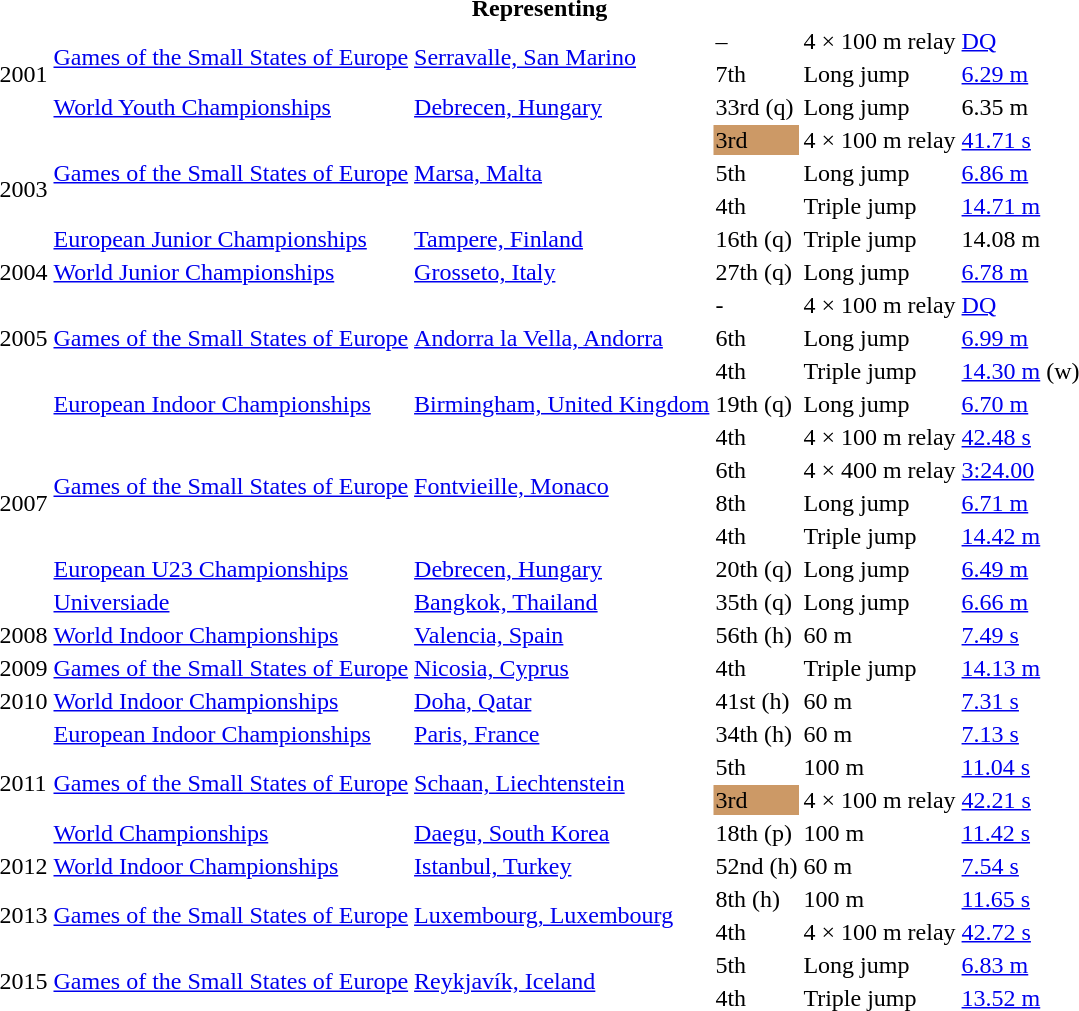<table>
<tr>
<th colspan="6">Representing </th>
</tr>
<tr>
<td rowspan=3>2001</td>
<td rowspan=2><a href='#'>Games of the Small States of Europe</a></td>
<td rowspan=2><a href='#'>Serravalle, San Marino</a></td>
<td>–</td>
<td>4 × 100 m relay</td>
<td><a href='#'>DQ</a></td>
</tr>
<tr>
<td>7th</td>
<td>Long jump</td>
<td><a href='#'>6.29 m</a></td>
</tr>
<tr>
<td><a href='#'>World Youth Championships</a></td>
<td><a href='#'>Debrecen, Hungary</a></td>
<td>33rd (q)</td>
<td>Long jump</td>
<td>6.35 m</td>
</tr>
<tr>
<td rowspan=4>2003</td>
<td rowspan=3><a href='#'>Games of the Small States of Europe</a></td>
<td rowspan=3><a href='#'>Marsa, Malta</a></td>
<td bgcolor=cc9966>3rd</td>
<td>4 × 100 m relay</td>
<td><a href='#'>41.71 s</a></td>
</tr>
<tr>
<td>5th</td>
<td>Long jump</td>
<td><a href='#'>6.86 m</a></td>
</tr>
<tr>
<td>4th</td>
<td>Triple jump</td>
<td><a href='#'>14.71 m</a></td>
</tr>
<tr>
<td><a href='#'>European Junior Championships</a></td>
<td><a href='#'>Tampere, Finland</a></td>
<td>16th (q)</td>
<td>Triple jump</td>
<td>14.08 m</td>
</tr>
<tr>
<td>2004</td>
<td><a href='#'>World Junior Championships</a></td>
<td><a href='#'>Grosseto, Italy</a></td>
<td>27th (q)</td>
<td>Long jump</td>
<td><a href='#'>6.78 m</a></td>
</tr>
<tr>
<td rowspan=3>2005</td>
<td rowspan=3><a href='#'>Games of the Small States of Europe</a></td>
<td rowspan=3><a href='#'>Andorra la Vella, Andorra</a></td>
<td>-</td>
<td>4 × 100 m relay</td>
<td><a href='#'>DQ</a></td>
</tr>
<tr>
<td>6th</td>
<td>Long jump</td>
<td><a href='#'>6.99 m</a></td>
</tr>
<tr>
<td>4th</td>
<td>Triple jump</td>
<td><a href='#'>14.30 m</a> (w)</td>
</tr>
<tr>
<td rowspan=7>2007</td>
<td><a href='#'>European Indoor Championships</a></td>
<td><a href='#'>Birmingham, United Kingdom</a></td>
<td>19th (q)</td>
<td>Long jump</td>
<td><a href='#'>6.70 m</a></td>
</tr>
<tr>
<td rowspan=4><a href='#'>Games of the Small States of Europe</a></td>
<td rowspan=4><a href='#'>Fontvieille, Monaco</a></td>
<td>4th</td>
<td>4 × 100 m relay</td>
<td><a href='#'>42.48 s</a></td>
</tr>
<tr>
<td>6th</td>
<td>4 × 400 m relay</td>
<td><a href='#'>3:24.00</a></td>
</tr>
<tr>
<td>8th</td>
<td>Long jump</td>
<td><a href='#'>6.71 m</a></td>
</tr>
<tr>
<td>4th</td>
<td>Triple jump</td>
<td><a href='#'>14.42 m</a></td>
</tr>
<tr>
<td><a href='#'>European U23 Championships</a></td>
<td><a href='#'>Debrecen, Hungary</a></td>
<td>20th (q)</td>
<td>Long jump</td>
<td><a href='#'>6.49 m</a></td>
</tr>
<tr>
<td><a href='#'>Universiade</a></td>
<td><a href='#'>Bangkok, Thailand</a></td>
<td>35th (q)</td>
<td>Long jump</td>
<td><a href='#'>6.66 m</a></td>
</tr>
<tr>
<td>2008</td>
<td><a href='#'>World Indoor Championships</a></td>
<td><a href='#'>Valencia, Spain</a></td>
<td>56th (h)</td>
<td>60 m</td>
<td><a href='#'>7.49 s</a></td>
</tr>
<tr>
<td>2009</td>
<td><a href='#'>Games of the Small States of Europe</a></td>
<td><a href='#'>Nicosia, Cyprus</a></td>
<td>4th</td>
<td>Triple jump</td>
<td><a href='#'>14.13 m</a></td>
</tr>
<tr>
<td>2010</td>
<td><a href='#'>World Indoor Championships</a></td>
<td><a href='#'>Doha, Qatar</a></td>
<td>41st (h)</td>
<td>60 m</td>
<td><a href='#'>7.31 s</a></td>
</tr>
<tr>
<td rowspan=4>2011</td>
<td><a href='#'>European Indoor Championships</a></td>
<td><a href='#'>Paris, France</a></td>
<td>34th (h)</td>
<td>60 m</td>
<td><a href='#'>7.13 s</a></td>
</tr>
<tr>
<td rowspan=2><a href='#'>Games of the Small States of Europe</a></td>
<td rowspan=2><a href='#'>Schaan, Liechtenstein</a></td>
<td>5th</td>
<td>100 m</td>
<td><a href='#'>11.04 s</a></td>
</tr>
<tr>
<td bgcolor=cc9966>3rd</td>
<td>4 × 100 m relay</td>
<td><a href='#'>42.21 s</a></td>
</tr>
<tr>
<td><a href='#'>World Championships</a></td>
<td><a href='#'>Daegu, South Korea</a></td>
<td>18th (p)</td>
<td>100 m</td>
<td><a href='#'>11.42 s</a></td>
</tr>
<tr>
<td>2012</td>
<td><a href='#'>World Indoor Championships</a></td>
<td><a href='#'>Istanbul, Turkey</a></td>
<td>52nd (h)</td>
<td>60 m</td>
<td><a href='#'>7.54 s</a></td>
</tr>
<tr>
<td rowspan=2>2013</td>
<td rowspan=2><a href='#'>Games of the Small States of Europe</a></td>
<td rowspan=2><a href='#'>Luxembourg, Luxembourg</a></td>
<td>8th (h)</td>
<td>100 m</td>
<td><a href='#'>11.65 s</a></td>
</tr>
<tr>
<td>4th</td>
<td>4 × 100 m relay</td>
<td><a href='#'>42.72 s</a></td>
</tr>
<tr>
<td rowspan=2>2015</td>
<td rowspan=2><a href='#'>Games of the Small States of Europe</a></td>
<td rowspan=2><a href='#'>Reykjavík, Iceland</a></td>
<td>5th</td>
<td>Long jump</td>
<td><a href='#'>6.83 m</a></td>
</tr>
<tr>
<td>4th</td>
<td>Triple jump</td>
<td><a href='#'>13.52 m</a></td>
</tr>
</table>
